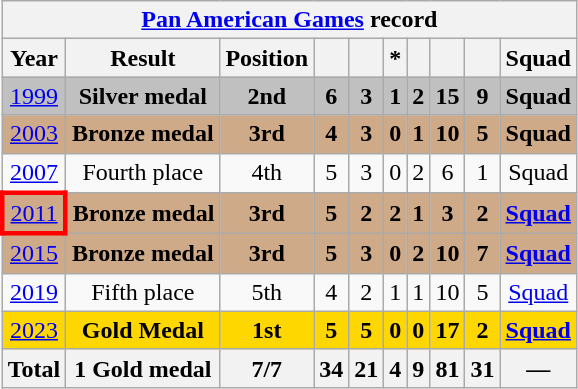<table class="wikitable" style="text-align: center;">
<tr>
<th colspan=10><a href='#'>Pan American Games</a> record</th>
</tr>
<tr>
<th>Year</th>
<th>Result</th>
<th>Position</th>
<th></th>
<th></th>
<th>*</th>
<th></th>
<th></th>
<th></th>
<th>Squad</th>
</tr>
<tr bgcolor=silver>
<td> <a href='#'>1999</a></td>
<td><strong>Silver medal</strong></td>
<td><strong>2nd</strong></td>
<td><strong>6</strong></td>
<td><strong>3</strong></td>
<td><strong>1</strong></td>
<td><strong>2</strong></td>
<td><strong>15</strong></td>
<td><strong>9</strong></td>
<td><strong>Squad</strong></td>
</tr>
<tr bgcolor=#cfaa88>
<td> <a href='#'>2003</a></td>
<td><strong>Bronze medal</strong></td>
<td><strong>3rd</strong></td>
<td><strong>4</strong></td>
<td><strong>3</strong></td>
<td><strong>0</strong></td>
<td><strong>1</strong></td>
<td><strong>10</strong></td>
<td><strong>5</strong></td>
<td><strong>Squad</strong></td>
</tr>
<tr>
<td> <a href='#'>2007</a></td>
<td>Fourth place</td>
<td>4th</td>
<td>5</td>
<td>3</td>
<td>0</td>
<td>2</td>
<td>6</td>
<td>1</td>
<td>Squad</td>
</tr>
<tr bgcolor=#cfaa88>
<td style="border: 3px solid red"> <a href='#'>2011</a></td>
<td><strong>Bronze medal</strong></td>
<td><strong>3rd</strong></td>
<td><strong>5</strong></td>
<td><strong>2</strong></td>
<td><strong>2</strong></td>
<td><strong>1</strong></td>
<td><strong>3</strong></td>
<td><strong>2</strong></td>
<td><strong><a href='#'>Squad</a></strong></td>
</tr>
<tr bgcolor=#cfaa88>
<td> <a href='#'>2015</a></td>
<td><strong>Bronze medal</strong></td>
<td><strong>3rd</strong></td>
<td><strong>5</strong></td>
<td><strong>3</strong></td>
<td><strong>0</strong></td>
<td><strong>2</strong></td>
<td><strong>10</strong></td>
<td><strong>7</strong></td>
<td><strong><a href='#'>Squad</a></strong></td>
</tr>
<tr>
<td> <a href='#'>2019</a></td>
<td>Fifth place</td>
<td>5th</td>
<td>4</td>
<td>2</td>
<td>1</td>
<td>1</td>
<td>10</td>
<td>5</td>
<td><a href='#'>Squad</a></td>
</tr>
<tr bgcolor=gold>
<td> <a href='#'>2023</a></td>
<td><strong>Gold Medal</strong></td>
<td><strong>1st</strong></td>
<td><strong>5</strong></td>
<td><strong>5</strong></td>
<td><strong>0</strong></td>
<td><strong>0</strong></td>
<td><strong>17</strong></td>
<td><strong>2</strong></td>
<td><strong><a href='#'>Squad</a></strong></td>
</tr>
<tr>
<th>Total</th>
<th>1 Gold medal</th>
<th>7/7</th>
<th>34</th>
<th>21</th>
<th>4</th>
<th>9</th>
<th>81</th>
<th>31</th>
<th>—</th>
</tr>
</table>
